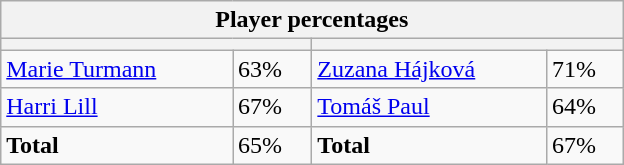<table class="wikitable">
<tr>
<th colspan=4 width=400>Player percentages</th>
</tr>
<tr>
<th colspan=2 width=200 style="white-space:nowrap;"></th>
<th colspan=2 width=200 style="white-space:nowrap;"></th>
</tr>
<tr>
<td><a href='#'>Marie Turmann</a></td>
<td>63%</td>
<td><a href='#'>Zuzana Hájková</a></td>
<td>71%</td>
</tr>
<tr>
<td><a href='#'>Harri Lill</a></td>
<td>67%</td>
<td><a href='#'>Tomáš Paul</a></td>
<td>64%</td>
</tr>
<tr>
<td><strong>Total</strong></td>
<td>65%</td>
<td><strong>Total</strong></td>
<td>67%</td>
</tr>
</table>
